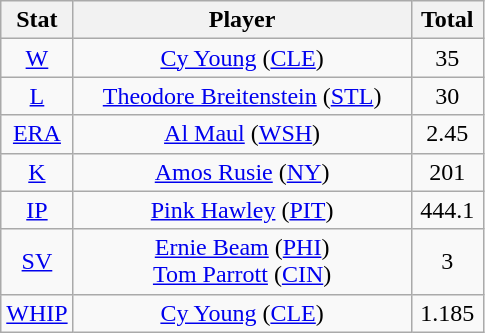<table class="wikitable" style="text-align:center;">
<tr>
<th style="width:15%;">Stat</th>
<th>Player</th>
<th style="width:15%;">Total</th>
</tr>
<tr>
<td><a href='#'>W</a></td>
<td><a href='#'>Cy Young</a> (<a href='#'>CLE</a>)</td>
<td>35</td>
</tr>
<tr>
<td><a href='#'>L</a></td>
<td><a href='#'>Theodore Breitenstein</a> (<a href='#'>STL</a>)</td>
<td>30</td>
</tr>
<tr>
<td><a href='#'>ERA</a></td>
<td><a href='#'>Al Maul</a> (<a href='#'>WSH</a>)</td>
<td>2.45</td>
</tr>
<tr>
<td><a href='#'>K</a></td>
<td><a href='#'>Amos Rusie</a> (<a href='#'>NY</a>)</td>
<td>201</td>
</tr>
<tr>
<td><a href='#'>IP</a></td>
<td><a href='#'>Pink Hawley</a> (<a href='#'>PIT</a>)</td>
<td>444.1</td>
</tr>
<tr>
<td><a href='#'>SV</a></td>
<td><a href='#'>Ernie Beam</a> (<a href='#'>PHI</a>)<br><a href='#'>Tom Parrott</a> (<a href='#'>CIN</a>)</td>
<td>3</td>
</tr>
<tr>
<td><a href='#'>WHIP</a></td>
<td><a href='#'>Cy Young</a> (<a href='#'>CLE</a>)</td>
<td>1.185</td>
</tr>
</table>
